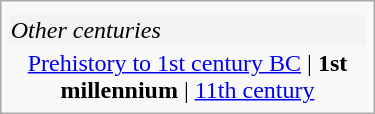<table class="infobox" width=250>
<tr>
<td></td>
</tr>
<tr style="background-color:#f3f3f3">
<td><em>Other centuries</em></td>
</tr>
<tr>
<td align="center"><a href='#'>Prehistory to 1st century BC</a> | <strong>1st millennium</strong> | <a href='#'>11th century</a></td>
</tr>
</table>
